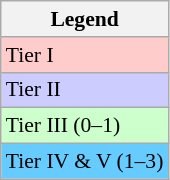<table class="wikitable" style="font-size:90%">
<tr>
<th>Legend</th>
</tr>
<tr>
<td style="background:#fcc;">Tier I</td>
</tr>
<tr>
<td style="background:#ccf;">Tier II</td>
</tr>
<tr>
<td style="background:#cfc;">Tier III (0–1)</td>
</tr>
<tr>
<td style="background:#6cf;">Tier IV & V (1–3)</td>
</tr>
</table>
